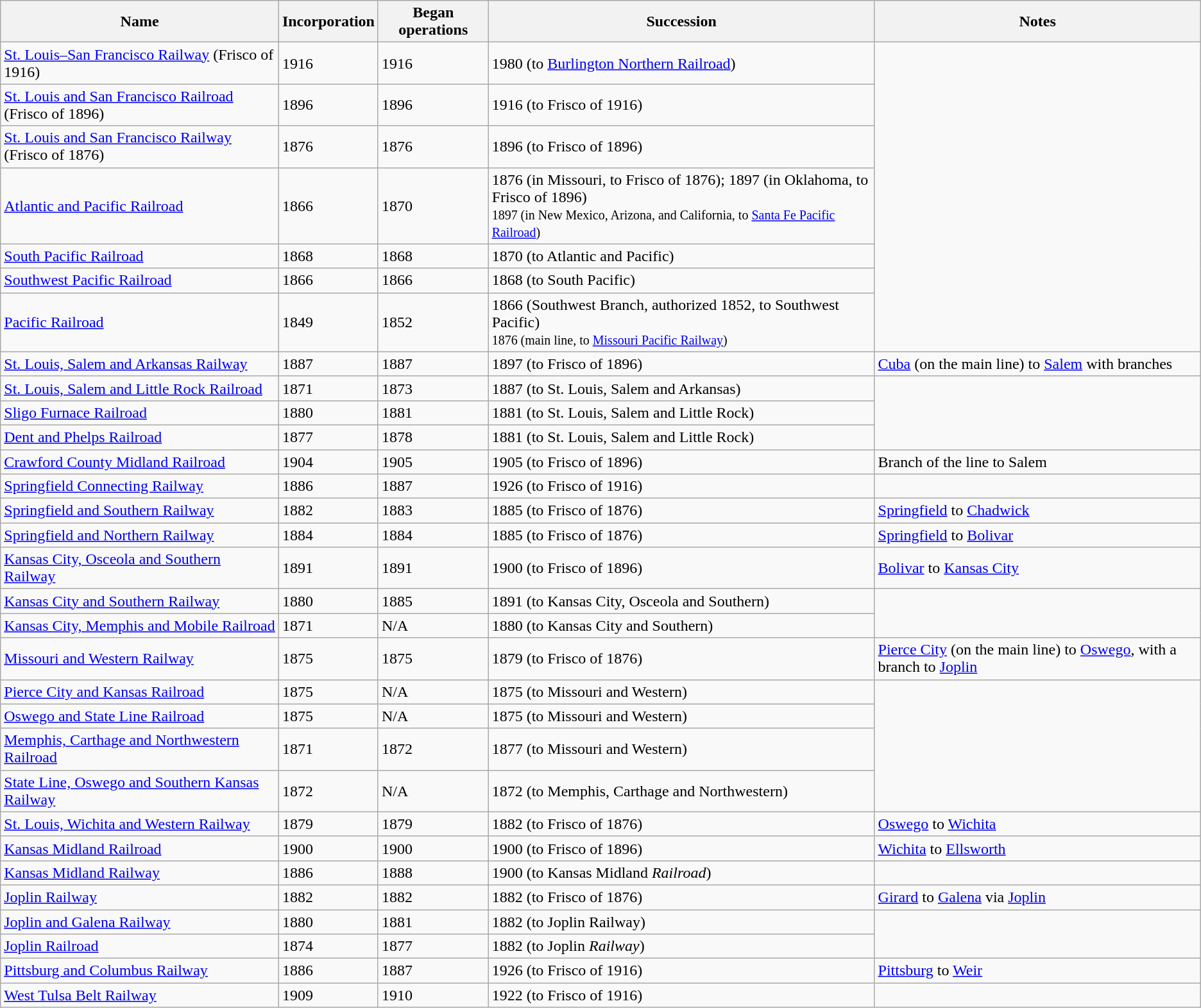<table class="wikitable sortable">
<tr>
<th>Name</th>
<th>Incorporation</th>
<th>Began operations</th>
<th>Succession</th>
<th>Notes</th>
</tr>
<tr>
<td><a href='#'>St. Louis–San Francisco Railway</a> (Frisco of 1916)</td>
<td>1916</td>
<td>1916</td>
<td>1980 (to <a href='#'>Burlington Northern Railroad</a>)</td>
</tr>
<tr>
<td><a href='#'>St. Louis and San Francisco Railroad</a> (Frisco of 1896)</td>
<td>1896</td>
<td>1896</td>
<td>1916 (to Frisco of 1916)</td>
</tr>
<tr>
<td><a href='#'>St. Louis and San Francisco Railway</a> (Frisco of 1876)</td>
<td>1876</td>
<td>1876</td>
<td>1896 (to Frisco of 1896)</td>
</tr>
<tr>
<td><a href='#'>Atlantic and Pacific Railroad</a></td>
<td>1866</td>
<td>1870</td>
<td>1876 (in Missouri, to Frisco of 1876); 1897 (in Oklahoma, to Frisco of 1896)<br><small>1897 (in New Mexico, Arizona, and California, to <a href='#'>Santa Fe Pacific Railroad</a>)</small></td>
</tr>
<tr>
<td><a href='#'>South Pacific Railroad</a></td>
<td>1868</td>
<td>1868</td>
<td>1870 (to Atlantic and Pacific)</td>
</tr>
<tr>
<td><a href='#'>Southwest Pacific Railroad</a></td>
<td>1866</td>
<td>1866</td>
<td>1868 (to South Pacific)</td>
</tr>
<tr>
<td><a href='#'>Pacific Railroad</a></td>
<td>1849</td>
<td>1852</td>
<td>1866 (Southwest Branch, authorized 1852, to Southwest Pacific)<br><small>1876 (main line, to <a href='#'>Missouri Pacific Railway</a>)</small></td>
</tr>
<tr>
<td><a href='#'>St. Louis, Salem and Arkansas Railway</a></td>
<td>1887</td>
<td>1887</td>
<td>1897 (to Frisco of 1896)</td>
<td><a href='#'>Cuba</a> (on the main line) to <a href='#'>Salem</a> with branches</td>
</tr>
<tr>
<td><a href='#'>St. Louis, Salem and Little Rock Railroad</a></td>
<td>1871</td>
<td>1873</td>
<td>1887 (to St. Louis, Salem and Arkansas)</td>
</tr>
<tr>
<td><a href='#'>Sligo Furnace Railroad</a></td>
<td>1880</td>
<td>1881</td>
<td>1881 (to St. Louis, Salem and Little Rock)</td>
</tr>
<tr>
<td><a href='#'>Dent and Phelps Railroad</a></td>
<td>1877</td>
<td>1878</td>
<td>1881 (to St. Louis, Salem and Little Rock)</td>
</tr>
<tr>
<td><a href='#'>Crawford County Midland Railroad</a></td>
<td>1904</td>
<td>1905</td>
<td>1905 (to Frisco of 1896)</td>
<td>Branch of the line to Salem</td>
</tr>
<tr>
<td><a href='#'>Springfield Connecting Railway</a></td>
<td>1886</td>
<td>1887</td>
<td>1926 (to Frisco of 1916)</td>
</tr>
<tr>
<td><a href='#'>Springfield and Southern Railway</a></td>
<td>1882</td>
<td>1883</td>
<td>1885 (to Frisco of 1876)</td>
<td><a href='#'>Springfield</a> to <a href='#'>Chadwick</a></td>
</tr>
<tr>
<td><a href='#'>Springfield and Northern Railway</a></td>
<td>1884</td>
<td>1884</td>
<td>1885 (to Frisco of 1876)</td>
<td><a href='#'>Springfield</a> to <a href='#'>Bolivar</a></td>
</tr>
<tr>
<td><a href='#'>Kansas City, Osceola and Southern Railway</a></td>
<td>1891</td>
<td>1891</td>
<td>1900 (to Frisco of 1896)</td>
<td><a href='#'>Bolivar</a> to <a href='#'>Kansas City</a></td>
</tr>
<tr>
<td><a href='#'>Kansas City and Southern Railway</a></td>
<td>1880</td>
<td>1885</td>
<td>1891 (to Kansas City, Osceola and Southern)</td>
</tr>
<tr>
<td><a href='#'>Kansas City, Memphis and Mobile Railroad</a></td>
<td>1871</td>
<td>N/A</td>
<td>1880 (to Kansas City and Southern)</td>
</tr>
<tr>
<td><a href='#'>Missouri and Western Railway</a></td>
<td>1875</td>
<td>1875</td>
<td>1879 (to Frisco of 1876)</td>
<td><a href='#'>Pierce City</a> (on the main line) to <a href='#'>Oswego</a>, with a branch to <a href='#'>Joplin</a></td>
</tr>
<tr>
<td><a href='#'>Pierce City and Kansas Railroad</a></td>
<td>1875</td>
<td>N/A</td>
<td>1875 (to Missouri and Western)</td>
</tr>
<tr>
<td><a href='#'>Oswego and State Line Railroad</a></td>
<td>1875</td>
<td>N/A</td>
<td>1875 (to Missouri and Western)</td>
</tr>
<tr>
<td><a href='#'>Memphis, Carthage and Northwestern Railroad</a></td>
<td>1871</td>
<td>1872</td>
<td>1877 (to Missouri and Western)</td>
</tr>
<tr>
<td><a href='#'>State Line, Oswego and Southern Kansas Railway</a></td>
<td>1872</td>
<td>N/A</td>
<td>1872 (to Memphis, Carthage and Northwestern)</td>
</tr>
<tr>
<td><a href='#'>St. Louis, Wichita and Western Railway</a></td>
<td>1879</td>
<td>1879</td>
<td>1882 (to Frisco of 1876)</td>
<td><a href='#'>Oswego</a> to <a href='#'>Wichita</a></td>
</tr>
<tr>
<td><a href='#'>Kansas Midland Railroad</a></td>
<td>1900</td>
<td>1900</td>
<td>1900 (to Frisco of 1896)</td>
<td><a href='#'>Wichita</a> to <a href='#'>Ellsworth</a></td>
</tr>
<tr>
<td><a href='#'>Kansas Midland Railway</a></td>
<td>1886</td>
<td>1888</td>
<td>1900 (to Kansas Midland <em>Railroad</em>)</td>
</tr>
<tr>
<td><a href='#'>Joplin Railway</a></td>
<td>1882</td>
<td>1882</td>
<td>1882 (to Frisco of 1876)</td>
<td><a href='#'>Girard</a> to <a href='#'>Galena</a> via <a href='#'>Joplin</a></td>
</tr>
<tr>
<td><a href='#'>Joplin and Galena Railway</a></td>
<td>1880</td>
<td>1881</td>
<td>1882 (to Joplin Railway)</td>
</tr>
<tr>
<td><a href='#'>Joplin Railroad</a></td>
<td>1874</td>
<td>1877</td>
<td>1882 (to Joplin <em>Railway</em>)</td>
</tr>
<tr>
<td><a href='#'>Pittsburg and Columbus Railway</a></td>
<td>1886</td>
<td>1887</td>
<td>1926 (to Frisco of 1916)</td>
<td><a href='#'>Pittsburg</a> to <a href='#'>Weir</a></td>
</tr>
<tr>
<td><a href='#'>West Tulsa Belt Railway</a></td>
<td>1909</td>
<td>1910</td>
<td>1922 (to Frisco of 1916)</td>
</tr>
</table>
